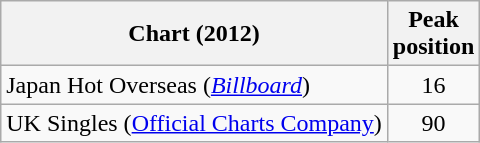<table class="wikitable sortable">
<tr>
<th>Chart (2012)</th>
<th>Peak<br>position</th>
</tr>
<tr>
<td>Japan Hot Overseas (<em><a href='#'>Billboard</a></em>)</td>
<td style="text-align:center">16</td>
</tr>
<tr>
<td>UK Singles (<a href='#'>Official Charts Company</a>)</td>
<td style="text-align:center;">90</td>
</tr>
</table>
